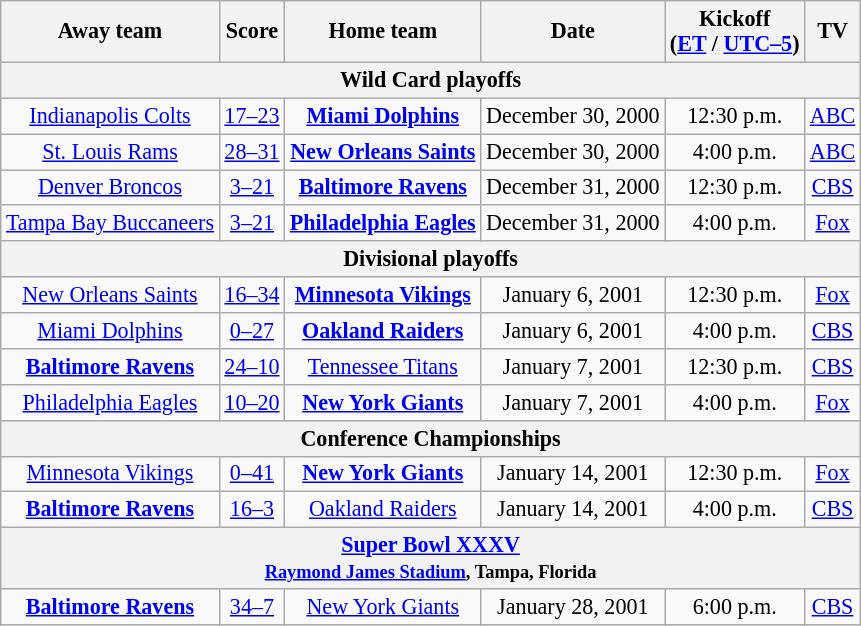<table class="wikitable" style="font-size:92%; text-align:center;">
<tr>
<th>Away team</th>
<th>Score</th>
<th>Home team</th>
<th>Date</th>
<th>Kickoff<br>(<a href='#'>ET</a> / <a href='#'>UTC–5</a>)</th>
<th>TV</th>
</tr>
<tr>
<th colspan="6">Wild Card playoffs</th>
</tr>
<tr>
<td><a href='#'>Indianapolis Colts</a></td>
<td><a href='#'>17–23 </a></td>
<td><strong><a href='#'>Miami Dolphins</a></strong></td>
<td>December 30, 2000</td>
<td>12:30 p.m.</td>
<td><a href='#'>ABC</a></td>
</tr>
<tr>
<td><a href='#'>St. Louis Rams</a></td>
<td><a href='#'>28–31</a></td>
<td><strong><a href='#'>New Orleans Saints</a></strong></td>
<td>December 30, 2000</td>
<td>4:00 p.m.</td>
<td><a href='#'>ABC</a></td>
</tr>
<tr>
<td><a href='#'>Denver Broncos</a></td>
<td><a href='#'>3–21</a></td>
<td><strong><a href='#'>Baltimore Ravens</a></strong></td>
<td>December 31, 2000</td>
<td>12:30 p.m.</td>
<td><a href='#'>CBS</a></td>
</tr>
<tr>
<td><a href='#'>Tampa Bay Buccaneers</a></td>
<td><a href='#'>3–21</a></td>
<td><strong><a href='#'>Philadelphia Eagles</a></strong></td>
<td>December 31, 2000</td>
<td>4:00 p.m.</td>
<td><a href='#'>Fox</a></td>
</tr>
<tr>
<th colspan="6">Divisional playoffs</th>
</tr>
<tr>
<td><a href='#'>New Orleans Saints</a></td>
<td><a href='#'>16–34</a></td>
<td><strong><a href='#'>Minnesota Vikings</a></strong></td>
<td>January 6, 2001</td>
<td>12:30 p.m.</td>
<td><a href='#'>Fox</a></td>
</tr>
<tr>
<td><a href='#'>Miami Dolphins</a></td>
<td><a href='#'>0–27</a></td>
<td><strong><a href='#'>Oakland Raiders</a></strong></td>
<td>January 6, 2001</td>
<td>4:00 p.m.</td>
<td><a href='#'>CBS</a></td>
</tr>
<tr>
<td><strong><a href='#'>Baltimore Ravens</a></strong></td>
<td><a href='#'>24–10</a></td>
<td><a href='#'>Tennessee Titans</a></td>
<td>January 7, 2001</td>
<td>12:30 p.m.</td>
<td><a href='#'>CBS</a></td>
</tr>
<tr>
<td><a href='#'>Philadelphia Eagles</a></td>
<td><a href='#'>10–20</a></td>
<td><strong><a href='#'>New York Giants</a></strong></td>
<td>January 7, 2001</td>
<td>4:00 p.m.</td>
<td><a href='#'>Fox</a></td>
</tr>
<tr>
<th colspan="6">Conference Championships</th>
</tr>
<tr>
<td><a href='#'>Minnesota Vikings</a></td>
<td><a href='#'>0–41</a></td>
<td><strong><a href='#'>New York Giants</a></strong></td>
<td>January 14, 2001</td>
<td>12:30 p.m.</td>
<td><a href='#'>Fox</a></td>
</tr>
<tr>
<td><strong><a href='#'>Baltimore Ravens</a></strong></td>
<td><a href='#'>16–3</a></td>
<td><a href='#'>Oakland Raiders</a></td>
<td>January 14, 2001</td>
<td>4:00 p.m.</td>
<td><a href='#'>CBS</a></td>
</tr>
<tr>
<th colspan="6"><a href='#'>Super Bowl XXXV</a><br><small><a href='#'>Raymond James Stadium</a>, Tampa, Florida</small></th>
</tr>
<tr>
<td><strong><a href='#'>Baltimore Ravens</a></strong></td>
<td><a href='#'>34–7</a></td>
<td><a href='#'>New York Giants</a></td>
<td>January 28, 2001</td>
<td>6:00 p.m.</td>
<td><a href='#'>CBS</a></td>
</tr>
</table>
